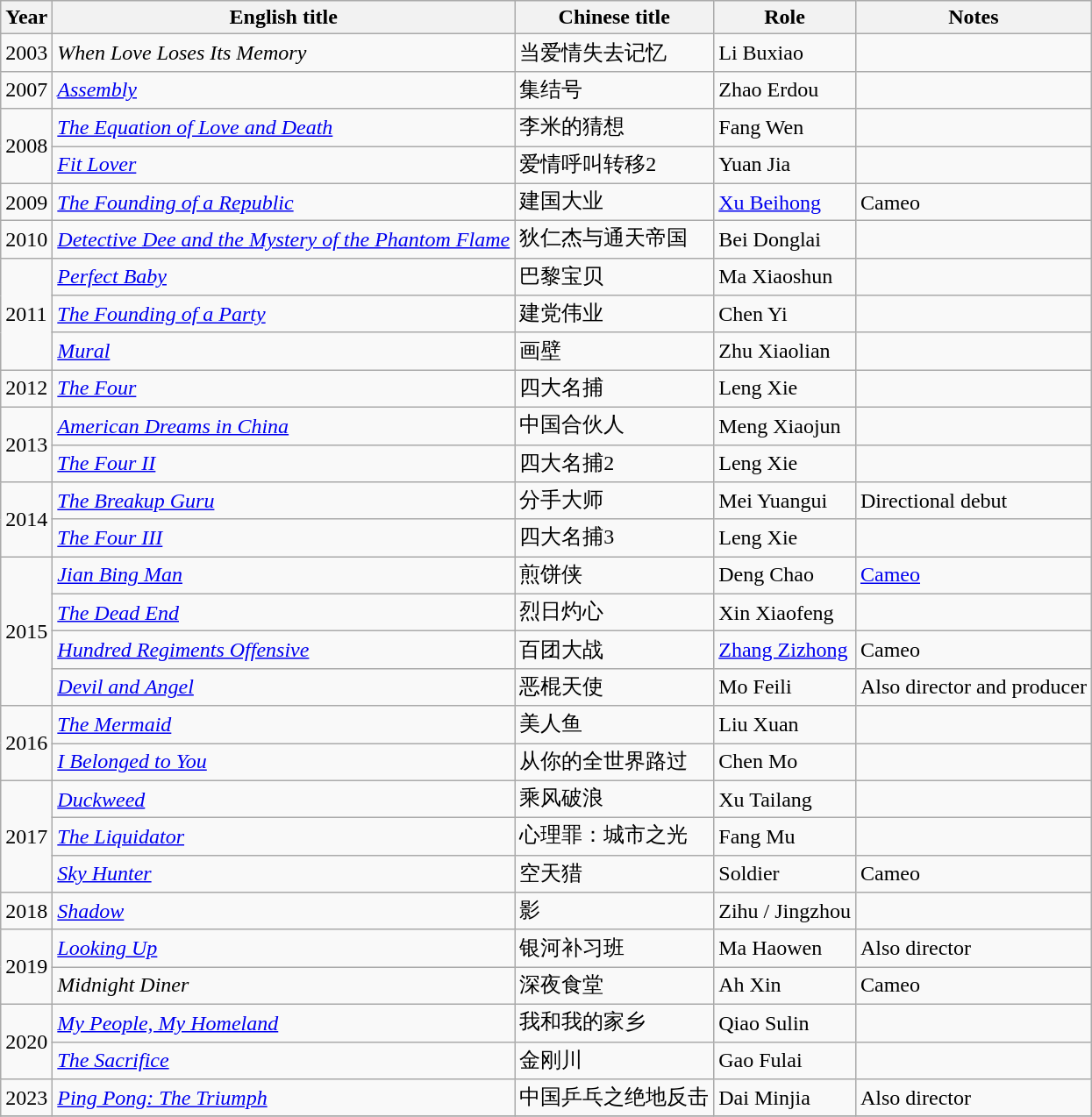<table class="wikitable sortable">
<tr>
<th>Year</th>
<th>English title</th>
<th>Chinese title</th>
<th>Role</th>
<th>Notes</th>
</tr>
<tr>
<td>2003</td>
<td><em>When Love Loses Its Memory</em></td>
<td>当爱情失去记忆</td>
<td>Li Buxiao</td>
<td></td>
</tr>
<tr>
<td>2007</td>
<td><em><a href='#'>Assembly</a></em></td>
<td>集结号</td>
<td>Zhao Erdou</td>
<td></td>
</tr>
<tr>
<td rowspan=2>2008</td>
<td><em><a href='#'>The Equation of Love and Death</a></em></td>
<td>李米的猜想</td>
<td>Fang Wen</td>
<td></td>
</tr>
<tr>
<td><em><a href='#'>Fit Lover</a></em></td>
<td>爱情呼叫转移2</td>
<td>Yuan Jia</td>
<td></td>
</tr>
<tr>
<td rowspan="1">2009</td>
<td><em><a href='#'>The Founding of a Republic</a></em></td>
<td>建国大业</td>
<td><a href='#'>Xu Beihong</a></td>
<td>Cameo</td>
</tr>
<tr>
<td rowspan="1">2010</td>
<td><em><a href='#'>Detective Dee and the Mystery of the Phantom Flame</a></em></td>
<td>狄仁杰与通天帝国</td>
<td>Bei Donglai</td>
<td></td>
</tr>
<tr>
<td rowspan=3>2011</td>
<td><em><a href='#'>Perfect Baby</a></em></td>
<td>巴黎宝贝</td>
<td>Ma Xiaoshun</td>
<td></td>
</tr>
<tr>
<td><em><a href='#'>The Founding of a Party</a></em></td>
<td>建党伟业</td>
<td>Chen Yi</td>
<td></td>
</tr>
<tr>
<td><em><a href='#'>Mural</a></em></td>
<td>画壁</td>
<td>Zhu Xiaolian</td>
<td></td>
</tr>
<tr>
<td rowspan="1">2012</td>
<td><em><a href='#'>The Four</a></em></td>
<td>四大名捕</td>
<td>Leng Xie</td>
<td></td>
</tr>
<tr>
<td rowspan="2">2013</td>
<td><em><a href='#'>American Dreams in China</a></em></td>
<td>中国合伙人</td>
<td>Meng Xiaojun</td>
<td></td>
</tr>
<tr>
<td><em><a href='#'>The Four II</a></em></td>
<td>四大名捕2</td>
<td>Leng Xie</td>
<td></td>
</tr>
<tr>
<td rowspan="2">2014</td>
<td><em><a href='#'>The Breakup Guru</a></em></td>
<td>分手大师</td>
<td>Mei Yuangui</td>
<td>Directional debut</td>
</tr>
<tr>
<td><em><a href='#'>The Four III</a></em></td>
<td>四大名捕3</td>
<td>Leng Xie</td>
<td></td>
</tr>
<tr>
<td rowspan="4">2015</td>
<td><em><a href='#'>Jian Bing Man</a></em></td>
<td>煎饼侠</td>
<td>Deng Chao</td>
<td><a href='#'>Cameo</a></td>
</tr>
<tr>
<td><em><a href='#'>The Dead End</a></em></td>
<td>烈日灼心</td>
<td>Xin Xiaofeng</td>
<td></td>
</tr>
<tr>
<td><em><a href='#'>Hundred Regiments Offensive</a></em></td>
<td>百团大战</td>
<td><a href='#'>Zhang Zizhong</a></td>
<td>Cameo</td>
</tr>
<tr>
<td><em><a href='#'>Devil and Angel</a></em></td>
<td>恶棍天使</td>
<td>Mo Feili</td>
<td>Also director and producer</td>
</tr>
<tr>
<td rowspan="2">2016</td>
<td><em><a href='#'>The Mermaid</a></em></td>
<td>美人鱼</td>
<td>Liu Xuan</td>
<td></td>
</tr>
<tr>
<td><em><a href='#'>I Belonged to You</a></em></td>
<td>从你的全世界路过</td>
<td>Chen Mo</td>
<td></td>
</tr>
<tr>
<td rowspan="3">2017</td>
<td><em><a href='#'>Duckweed</a></em></td>
<td>乘风破浪</td>
<td>Xu Tailang</td>
<td></td>
</tr>
<tr>
<td><em><a href='#'>The Liquidator</a></em></td>
<td>心理罪：城市之光</td>
<td>Fang Mu</td>
<td></td>
</tr>
<tr>
<td><em><a href='#'>Sky Hunter</a></em></td>
<td>空天猎</td>
<td>Soldier</td>
<td>Cameo</td>
</tr>
<tr>
<td>2018</td>
<td><em><a href='#'>Shadow</a></em></td>
<td>影</td>
<td>Zihu / Jingzhou</td>
<td></td>
</tr>
<tr>
<td rowspan="2">2019</td>
<td><em><a href='#'>Looking Up</a></em></td>
<td>银河补习班</td>
<td>Ma Haowen</td>
<td>Also director</td>
</tr>
<tr>
<td><em>Midnight Diner</em></td>
<td>深夜食堂</td>
<td>Ah Xin</td>
<td>Cameo</td>
</tr>
<tr>
<td rowspan="2">2020</td>
<td><em><a href='#'>My People, My Homeland</a></em></td>
<td>我和我的家乡</td>
<td>Qiao Sulin</td>
<td></td>
</tr>
<tr>
<td><em><a href='#'>The Sacrifice</a></em></td>
<td>金刚川</td>
<td>Gao Fulai</td>
<td></td>
</tr>
<tr>
<td>2023</td>
<td><em><a href='#'>Ping Pong: The Triumph</a></em></td>
<td>中国乒乓之绝地反击</td>
<td>Dai Minjia</td>
<td>Also director</td>
</tr>
<tr>
</tr>
</table>
